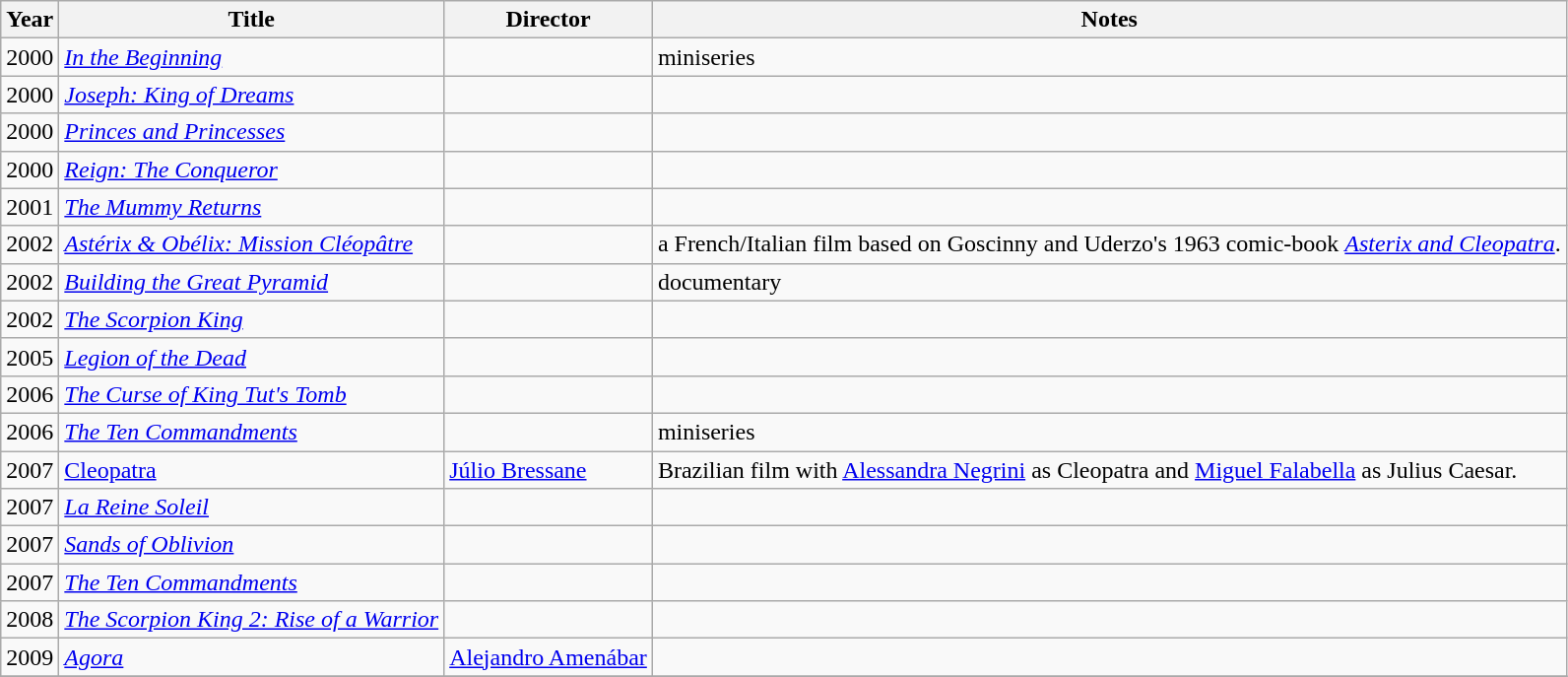<table class="wikitable sortable">
<tr>
<th>Year</th>
<th>Title</th>
<th>Director</th>
<th>Notes</th>
</tr>
<tr>
<td>2000</td>
<td><em><a href='#'>In the Beginning</a></em></td>
<td></td>
<td>miniseries</td>
</tr>
<tr>
<td>2000</td>
<td><em><a href='#'>Joseph: King of Dreams</a></em></td>
<td></td>
<td></td>
</tr>
<tr>
<td>2000</td>
<td><em><a href='#'>Princes and Princesses</a></em></td>
<td></td>
<td></td>
</tr>
<tr>
<td>2000</td>
<td><em><a href='#'>Reign: The Conqueror</a></em></td>
<td></td>
<td></td>
</tr>
<tr>
<td>2001</td>
<td><em><a href='#'>The Mummy Returns</a></em></td>
<td></td>
<td></td>
</tr>
<tr>
<td>2002</td>
<td><em><a href='#'>Astérix & Obélix: Mission Cléopâtre</a></em></td>
<td></td>
<td>a French/Italian film based on Goscinny and Uderzo's 1963 comic-book <em><a href='#'>Asterix and Cleopatra</a></em>.</td>
</tr>
<tr>
<td>2002</td>
<td><em><a href='#'>Building the Great Pyramid</a></em></td>
<td></td>
<td>documentary</td>
</tr>
<tr>
<td>2002</td>
<td><em><a href='#'>The Scorpion King</a></em></td>
<td></td>
<td></td>
</tr>
<tr>
<td>2005</td>
<td><em><a href='#'>Legion of the Dead</a></em></td>
<td></td>
<td></td>
</tr>
<tr>
<td>2006</td>
<td><em><a href='#'>The Curse of King Tut's Tomb</a></em></td>
<td></td>
<td></td>
</tr>
<tr>
<td>2006</td>
<td><em><a href='#'>The Ten Commandments</a></em></td>
<td></td>
<td>miniseries</td>
</tr>
<tr>
<td>2007</td>
<td><a href='#'>Cleopatra</a></td>
<td><a href='#'>Júlio Bressane</a></td>
<td>Brazilian film with <a href='#'>Alessandra Negrini</a> as Cleopatra and <a href='#'>Miguel Falabella</a> as Julius Caesar.</td>
</tr>
<tr>
<td>2007</td>
<td><em><a href='#'>La Reine Soleil</a></em></td>
<td></td>
<td></td>
</tr>
<tr>
<td>2007</td>
<td><em><a href='#'>Sands of Oblivion</a></em></td>
<td></td>
<td></td>
</tr>
<tr>
<td>2007</td>
<td><em><a href='#'>The Ten Commandments</a></em></td>
<td></td>
<td></td>
</tr>
<tr>
<td>2008</td>
<td><em><a href='#'>The Scorpion King 2: Rise of a Warrior</a></em></td>
<td></td>
<td></td>
</tr>
<tr>
<td>2009</td>
<td><em><a href='#'>Agora</a></em></td>
<td><a href='#'>Alejandro Amenábar</a></td>
<td></td>
</tr>
<tr>
</tr>
</table>
